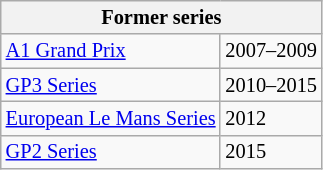<table class="wikitable" border="1" style="font-size:85%;">
<tr>
<th colspan=2>Former series</th>
</tr>
<tr>
<td><a href='#'>A1 Grand Prix</a></td>
<td>2007–2009</td>
</tr>
<tr>
<td><a href='#'>GP3 Series</a></td>
<td>2010–2015</td>
</tr>
<tr>
<td><a href='#'>European Le Mans Series</a></td>
<td>2012</td>
</tr>
<tr>
<td><a href='#'>GP2 Series</a></td>
<td>2015</td>
</tr>
</table>
